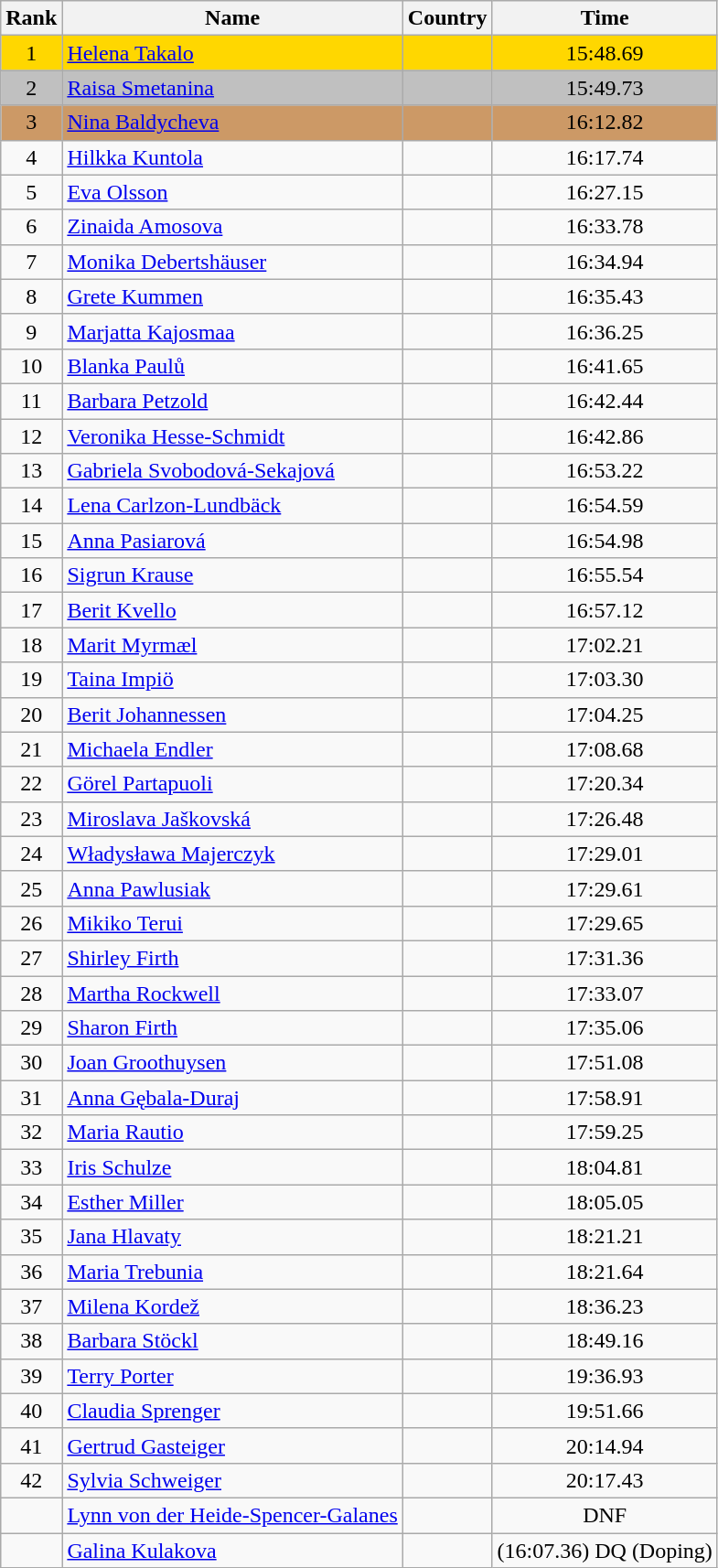<table class="wikitable sortable" style="text-align:center">
<tr>
<th>Rank</th>
<th>Name</th>
<th>Country</th>
<th>Time</th>
</tr>
<tr bgcolor=gold>
<td>1</td>
<td align="left"><a href='#'>Helena Takalo</a></td>
<td align="left"></td>
<td>15:48.69</td>
</tr>
<tr bgcolor=silver>
<td>2</td>
<td align="left"><a href='#'>Raisa Smetanina</a></td>
<td align="left"></td>
<td>15:49.73</td>
</tr>
<tr bgcolor=#CC9966>
<td>3</td>
<td align="left"><a href='#'>Nina Baldycheva</a></td>
<td align="left"></td>
<td>16:12.82</td>
</tr>
<tr>
<td>4</td>
<td align="left"><a href='#'>Hilkka Kuntola</a></td>
<td align="left"></td>
<td>16:17.74</td>
</tr>
<tr>
<td>5</td>
<td align="left"><a href='#'>Eva Olsson</a></td>
<td align="left"></td>
<td>16:27.15</td>
</tr>
<tr>
<td>6</td>
<td align="left"><a href='#'>Zinaida Amosova</a></td>
<td align="left"></td>
<td>16:33.78</td>
</tr>
<tr>
<td>7</td>
<td align="left"><a href='#'>Monika Debertshäuser</a></td>
<td align="left"></td>
<td>16:34.94</td>
</tr>
<tr>
<td>8</td>
<td align="left"><a href='#'>Grete Kummen</a></td>
<td align="left"></td>
<td>16:35.43</td>
</tr>
<tr>
<td>9</td>
<td align="left"><a href='#'>Marjatta Kajosmaa</a></td>
<td align="left"></td>
<td>16:36.25</td>
</tr>
<tr>
<td>10</td>
<td align="left"><a href='#'>Blanka Paulů</a></td>
<td align="left"></td>
<td>16:41.65</td>
</tr>
<tr>
<td>11</td>
<td align="left"><a href='#'>Barbara Petzold</a></td>
<td align="left"></td>
<td>16:42.44</td>
</tr>
<tr>
<td>12</td>
<td align="left"><a href='#'>Veronika Hesse-Schmidt</a></td>
<td align="left"></td>
<td>16:42.86</td>
</tr>
<tr>
<td>13</td>
<td align="left"><a href='#'>Gabriela Svobodová-Sekajová</a></td>
<td align="left"></td>
<td>16:53.22</td>
</tr>
<tr>
<td>14</td>
<td align="left"><a href='#'>Lena Carlzon-Lundbäck</a></td>
<td align="left"></td>
<td>16:54.59</td>
</tr>
<tr>
<td>15</td>
<td align="left"><a href='#'>Anna Pasiarová</a></td>
<td align="left"></td>
<td>16:54.98</td>
</tr>
<tr>
<td>16</td>
<td align="left"><a href='#'>Sigrun Krause</a></td>
<td align="left"></td>
<td>16:55.54</td>
</tr>
<tr>
<td>17</td>
<td align="left"><a href='#'>Berit Kvello</a></td>
<td align="left"></td>
<td>16:57.12</td>
</tr>
<tr>
<td>18</td>
<td align="left"><a href='#'>Marit Myrmæl</a></td>
<td align="left"></td>
<td>17:02.21</td>
</tr>
<tr>
<td>19</td>
<td align="left"><a href='#'>Taina Impiö</a></td>
<td align="left"></td>
<td>17:03.30</td>
</tr>
<tr>
<td>20</td>
<td align="left"><a href='#'>Berit Johannessen</a></td>
<td align="left"></td>
<td>17:04.25</td>
</tr>
<tr>
<td>21</td>
<td align="left"><a href='#'>Michaela Endler</a></td>
<td align="left"></td>
<td>17:08.68</td>
</tr>
<tr>
<td>22</td>
<td align="left"><a href='#'>Görel Partapuoli</a></td>
<td align="left"></td>
<td>17:20.34</td>
</tr>
<tr>
<td>23</td>
<td align="left"><a href='#'>Miroslava Jaškovská</a></td>
<td align="left"></td>
<td>17:26.48</td>
</tr>
<tr>
<td>24</td>
<td align="left"><a href='#'>Władysława Majerczyk</a></td>
<td align="left"></td>
<td>17:29.01</td>
</tr>
<tr>
<td>25</td>
<td align="left"><a href='#'>Anna Pawlusiak</a></td>
<td align="left"></td>
<td>17:29.61</td>
</tr>
<tr>
<td>26</td>
<td align="left"><a href='#'>Mikiko Terui</a></td>
<td align="left"></td>
<td>17:29.65</td>
</tr>
<tr>
<td>27</td>
<td align="left"><a href='#'>Shirley Firth</a></td>
<td align="left"></td>
<td>17:31.36</td>
</tr>
<tr>
<td>28</td>
<td align="left"><a href='#'>Martha Rockwell</a></td>
<td align="left"></td>
<td>17:33.07</td>
</tr>
<tr>
<td>29</td>
<td align="left"><a href='#'>Sharon Firth</a></td>
<td align="left"></td>
<td>17:35.06</td>
</tr>
<tr>
<td>30</td>
<td align="left"><a href='#'>Joan Groothuysen</a></td>
<td align="left"></td>
<td>17:51.08</td>
</tr>
<tr>
<td>31</td>
<td align="left"><a href='#'>Anna Gębala-Duraj</a></td>
<td align="left"></td>
<td>17:58.91</td>
</tr>
<tr>
<td>32</td>
<td align="left"><a href='#'>Maria Rautio</a></td>
<td align="left"></td>
<td>17:59.25</td>
</tr>
<tr>
<td>33</td>
<td align="left"><a href='#'>Iris Schulze</a></td>
<td align="left"></td>
<td>18:04.81</td>
</tr>
<tr>
<td>34</td>
<td align="left"><a href='#'>Esther Miller</a></td>
<td align="left"></td>
<td>18:05.05</td>
</tr>
<tr>
<td>35</td>
<td align="left"><a href='#'>Jana Hlavaty</a></td>
<td align="left"></td>
<td>18:21.21</td>
</tr>
<tr>
<td>36</td>
<td align="left"><a href='#'>Maria Trebunia</a></td>
<td align="left"></td>
<td>18:21.64</td>
</tr>
<tr>
<td>37</td>
<td align="left"><a href='#'>Milena Kordež</a></td>
<td align="left"></td>
<td>18:36.23</td>
</tr>
<tr>
<td>38</td>
<td align="left"><a href='#'>Barbara Stöckl</a></td>
<td align="left"></td>
<td>18:49.16</td>
</tr>
<tr>
<td>39</td>
<td align="left"><a href='#'>Terry Porter</a></td>
<td align="left"></td>
<td>19:36.93</td>
</tr>
<tr>
<td>40</td>
<td align="left"><a href='#'>Claudia Sprenger</a></td>
<td align="left"></td>
<td>19:51.66</td>
</tr>
<tr>
<td>41</td>
<td align="left"><a href='#'>Gertrud Gasteiger</a></td>
<td align="left"></td>
<td>20:14.94</td>
</tr>
<tr>
<td>42</td>
<td align="left"><a href='#'>Sylvia Schweiger</a></td>
<td align="left"></td>
<td>20:17.43</td>
</tr>
<tr>
<td></td>
<td align="left"><a href='#'>Lynn von der Heide-Spencer-Galanes</a></td>
<td align="left"></td>
<td>DNF</td>
</tr>
<tr>
<td></td>
<td align="left"><a href='#'>Galina Kulakova</a></td>
<td align="left"></td>
<td>(16:07.36) DQ (Doping)</td>
</tr>
</table>
